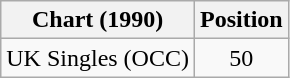<table class="wikitable">
<tr>
<th>Chart (1990)</th>
<th>Position</th>
</tr>
<tr>
<td>UK Singles (OCC)</td>
<td align="center">50</td>
</tr>
</table>
